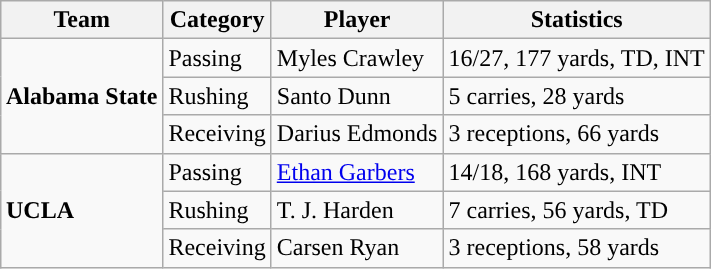<table class="wikitable" style="float: right;">
<tr>
<th>Team</th>
<th>Category</th>
<th>Player</th>
<th>Statistics</th>
</tr>
<tr>
<td rowspan=3><strong>Alabama State</strong></td>
<td>Passing</td>
<td>Myles Crawley</td>
<td>16/27, 177 yards, TD, INT</td>
</tr>
<tr>
<td>Rushing</td>
<td>Santo Dunn</td>
<td>5 carries, 28 yards</td>
</tr>
<tr>
<td>Receiving</td>
<td>Darius Edmonds</td>
<td>3 receptions, 66 yards</td>
</tr>
<tr>
<td rowspan=3><strong>UCLA</strong></td>
<td>Passing</td>
<td><a href='#'>Ethan Garbers</a></td>
<td>14/18, 168 yards, INT</td>
</tr>
<tr>
<td>Rushing</td>
<td>T. J. Harden</td>
<td>7 carries, 56 yards, TD</td>
</tr>
<tr>
<td>Receiving</td>
<td>Carsen Ryan</td>
<td>3 receptions, 58 yards</td>
</tr>
</table>
